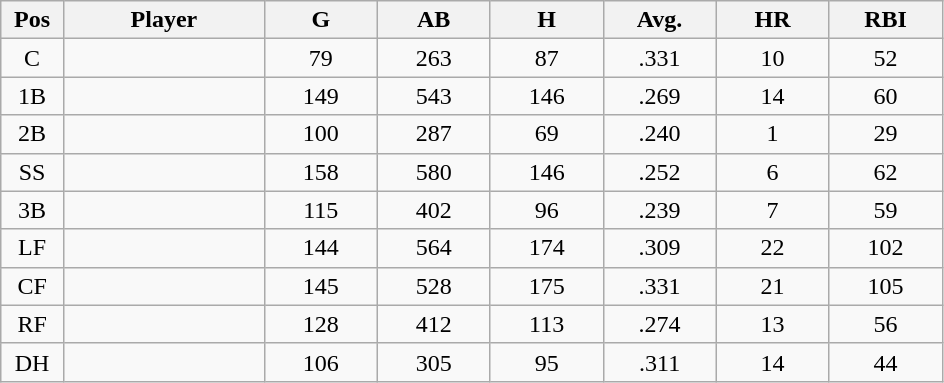<table class="wikitable sortable">
<tr>
<th bgcolor="#DDDDFF" width="5%">Pos</th>
<th bgcolor="#DDDDFF" width="16%">Player</th>
<th bgcolor="#DDDDFF" width="9%">G</th>
<th bgcolor="#DDDDFF" width="9%">AB</th>
<th bgcolor="#DDDDFF" width="9%">H</th>
<th bgcolor="#DDDDFF" width="9%">Avg.</th>
<th bgcolor="#DDDDFF" width="9%">HR</th>
<th bgcolor="#DDDDFF" width="9%">RBI</th>
</tr>
<tr align="center">
<td>C</td>
<td></td>
<td>79</td>
<td>263</td>
<td>87</td>
<td>.331</td>
<td>10</td>
<td>52</td>
</tr>
<tr align="center">
<td>1B</td>
<td></td>
<td>149</td>
<td>543</td>
<td>146</td>
<td>.269</td>
<td>14</td>
<td>60</td>
</tr>
<tr align="center">
<td>2B</td>
<td></td>
<td>100</td>
<td>287</td>
<td>69</td>
<td>.240</td>
<td>1</td>
<td>29</td>
</tr>
<tr align="center">
<td>SS</td>
<td></td>
<td>158</td>
<td>580</td>
<td>146</td>
<td>.252</td>
<td>6</td>
<td>62</td>
</tr>
<tr align="center">
<td>3B</td>
<td></td>
<td>115</td>
<td>402</td>
<td>96</td>
<td>.239</td>
<td>7</td>
<td>59</td>
</tr>
<tr align="center">
<td>LF</td>
<td></td>
<td>144</td>
<td>564</td>
<td>174</td>
<td>.309</td>
<td>22</td>
<td>102</td>
</tr>
<tr align="center">
<td>CF</td>
<td></td>
<td>145</td>
<td>528</td>
<td>175</td>
<td>.331</td>
<td>21</td>
<td>105</td>
</tr>
<tr align="center">
<td>RF</td>
<td></td>
<td>128</td>
<td>412</td>
<td>113</td>
<td>.274</td>
<td>13</td>
<td>56</td>
</tr>
<tr align="center">
<td>DH</td>
<td></td>
<td>106</td>
<td>305</td>
<td>95</td>
<td>.311</td>
<td>14</td>
<td>44</td>
</tr>
</table>
